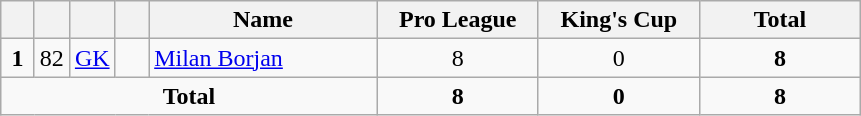<table class="wikitable" style="text-align:center">
<tr>
<th width=15></th>
<th width=15></th>
<th width=15></th>
<th width=15></th>
<th width=145>Name</th>
<th width=100>Pro League</th>
<th width=100>King's Cup</th>
<th width=100>Total</th>
</tr>
<tr>
<td><strong>1</strong></td>
<td>82</td>
<td><a href='#'>GK</a></td>
<td></td>
<td align=left><a href='#'>Milan Borjan</a></td>
<td>8</td>
<td>0</td>
<td><strong>8</strong></td>
</tr>
<tr>
<td colspan=5><strong>Total</strong></td>
<td><strong>8</strong></td>
<td><strong>0</strong></td>
<td><strong>8</strong></td>
</tr>
</table>
